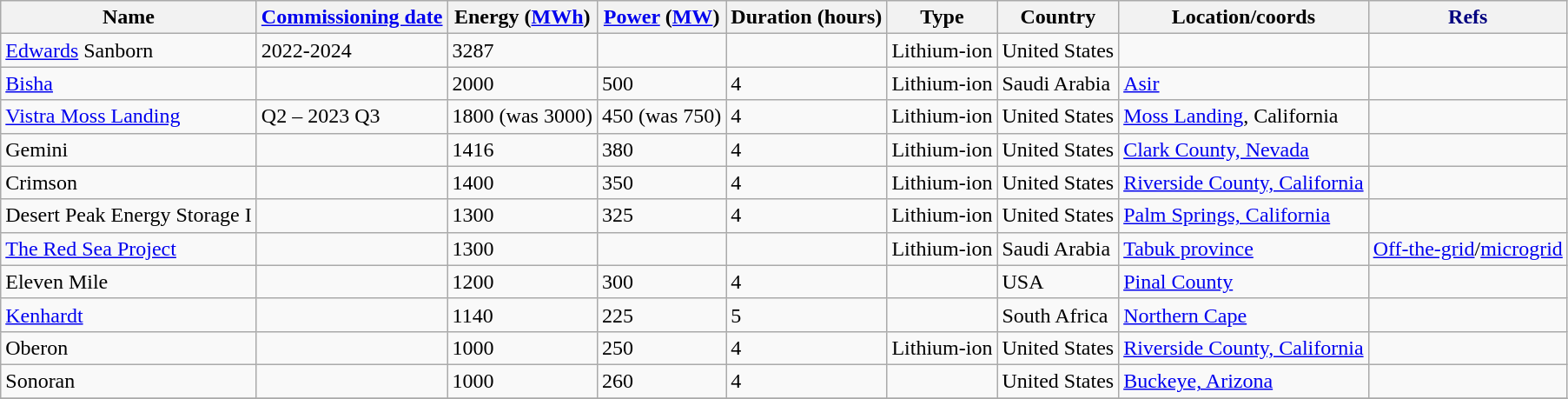<table class="wikitable sortable">
<tr>
<th>Name</th>
<th><a href='#'>Commissioning date</a></th>
<th>Energy (<a href='#'>MWh</a>)</th>
<th><a href='#'>Power</a> (<a href='#'>MW</a>)</th>
<th>Duration (hours) </th>
<th>Type</th>
<th>Country</th>
<th class="unsortable">Location/coords</th>
<th style="background: #f2f2f2; color: #000080" class="unsortable">Refs</th>
</tr>
<tr>
<td><a href='#'>Edwards</a> Sanborn </td>
<td>2022-2024</td>
<td>3287</td>
<td></td>
<td></td>
<td>Lithium-ion</td>
<td>United States</td>
<td></td>
<td></td>
</tr>
<tr>
<td><a href='#'>Bisha</a></td>
<td></td>
<td>2000</td>
<td>500</td>
<td>4</td>
<td>Lithium-ion</td>
<td>Saudi Arabia</td>
<td><a href='#'>Asir</a></td>
<td></td>
</tr>
<tr>
<td><a href='#'>Vistra Moss Landing</a></td>
<td> Q2 – 2023 Q3</td>
<td>1800 (was 3000)</td>
<td>450 (was 750)</td>
<td>4</td>
<td>Lithium-ion</td>
<td>United States</td>
<td><a href='#'>Moss Landing</a>, California</td>
<td></td>
</tr>
<tr>
<td>Gemini</td>
<td></td>
<td>1416</td>
<td>380</td>
<td>4</td>
<td>Lithium-ion</td>
<td>United States</td>
<td><a href='#'>Clark County, Nevada</a></td>
<td></td>
</tr>
<tr>
<td>Crimson</td>
<td></td>
<td>1400</td>
<td>350</td>
<td>4</td>
<td>Lithium-ion</td>
<td>United States</td>
<td><a href='#'>Riverside County, California</a></td>
<td></td>
</tr>
<tr>
<td>Desert Peak Energy Storage I</td>
<td></td>
<td>1300</td>
<td>325</td>
<td>4</td>
<td>Lithium-ion</td>
<td>United States</td>
<td><a href='#'>Palm Springs, California</a></td>
<td></td>
</tr>
<tr>
<td><a href='#'>The Red Sea Project</a></td>
<td></td>
<td>1300</td>
<td></td>
<td></td>
<td>Lithium-ion</td>
<td>Saudi Arabia</td>
<td><a href='#'>Tabuk province</a></td>
<td><a href='#'>Off-the-grid</a>/<a href='#'>microgrid</a></td>
</tr>
<tr>
<td>Eleven Mile</td>
<td></td>
<td>1200</td>
<td>300</td>
<td>4</td>
<td></td>
<td>USA</td>
<td><a href='#'>Pinal County</a></td>
<td></td>
</tr>
<tr>
<td><a href='#'>Kenhardt</a></td>
<td></td>
<td>1140</td>
<td>225</td>
<td>5</td>
<td></td>
<td>South Africa</td>
<td><a href='#'>Northern Cape</a></td>
<td></td>
</tr>
<tr>
<td>Oberon</td>
<td></td>
<td>1000</td>
<td>250</td>
<td>4</td>
<td>Lithium-ion </td>
<td>United States</td>
<td><a href='#'>Riverside County, California</a></td>
<td></td>
</tr>
<tr>
<td>Sonoran</td>
<td></td>
<td>1000</td>
<td>260</td>
<td>4</td>
<td></td>
<td>United States</td>
<td><a href='#'>Buckeye, Arizona</a></td>
<td></td>
</tr>
<tr>
</tr>
</table>
